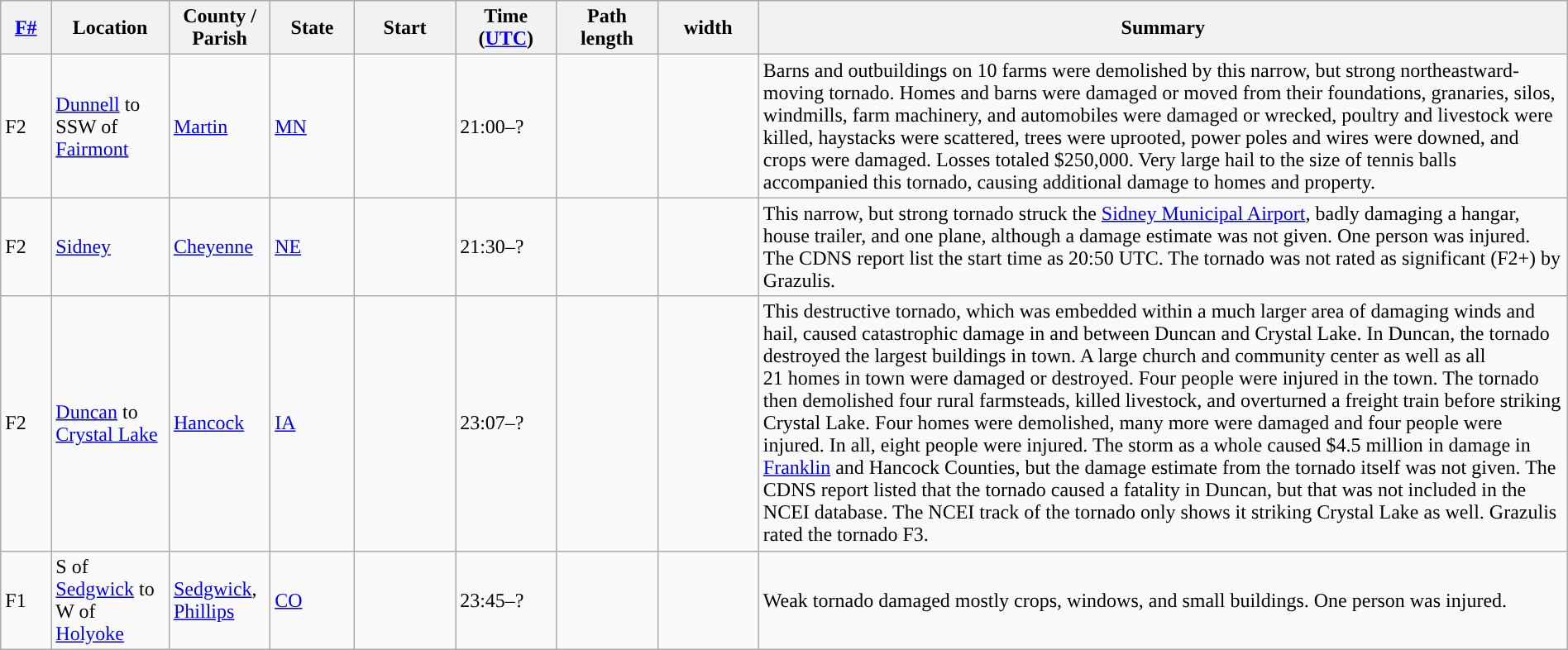<table class="wikitable sortable" style="width:100%;">
<tr>
<th scope="col"  style="width:3%; text-align:center;"><a href='#'>F#</a></th>
<th scope="col"  style="width:7%; text-align:center;" class="unsortable">Location</th>
<th scope="col"  style="width:6%; text-align:center;" class="unsortable">County / Parish</th>
<th scope="col"  style="width:5%; text-align:center;">State</th>
<th scope="col"  style="width:6%; text-align:center;">Start<br></th>
<th scope="col"  style="width:6%; text-align:center;">Time (<a href='#'>UTC</a>)</th>
<th scope="col"  style="width:6%; text-align:center;">Path length</th>
<th scope="col"  style="width:6%; text-align:center;"> width</th>
<th scope="col" class="unsortable" style="width:48%; text-align:center;">Summary</th>
</tr>
<tr>
<td>F2</td>
<td><a href='#'>Dunnell</a> to SSW of <a href='#'>Fairmont</a></td>
<td><a href='#'>Martin</a></td>
<td><a href='#'>MN</a></td>
<td></td>
<td>21:00–?</td>
<td></td>
<td></td>
<td>Barns and outbuildings on 10 farms were demolished by this narrow, but strong northeastward-moving tornado. Homes and barns were damaged or moved from their foundations, granaries, silos, windmills, farm machinery, and automobiles were damaged or wrecked, poultry and livestock were killed, haystacks were scattered, trees were uprooted, power poles and wires were downed, and crops were damaged. Losses totaled $250,000. Very large hail to the size of tennis balls accompanied this tornado, causing additional damage to homes and property.</td>
</tr>
<tr>
<td>F2</td>
<td><a href='#'>Sidney</a></td>
<td><a href='#'>Cheyenne</a></td>
<td><a href='#'>NE</a></td>
<td></td>
<td>21:30–?</td>
<td></td>
<td></td>
<td>This narrow, but strong tornado struck the <a href='#'>Sidney Municipal Airport</a>, badly damaging a hangar, house trailer, and one plane, although a damage estimate was not given. One person was injured. The CDNS report list the start time as 20:50 UTC. The tornado was not rated as significant (F2+) by Grazulis.</td>
</tr>
<tr>
<td>F2</td>
<td><a href='#'>Duncan</a> to <a href='#'>Crystal Lake</a></td>
<td><a href='#'>Hancock</a></td>
<td><a href='#'>IA</a></td>
<td></td>
<td>23:07–?</td>
<td></td>
<td></td>
<td>This destructive tornado, which was embedded within a much larger area of damaging winds and hail, caused catastrophic damage in and between Duncan and Crystal Lake. In Duncan, the tornado destroyed the largest buildings in town. A large church and community center as well as all 21 homes in town were damaged or destroyed. Four people were injured in the town. The tornado then demolished four rural farmsteads, killed livestock, and overturned a freight train before striking Crystal Lake. Four homes were demolished, many more were damaged and four people were injured. In all, eight people were injured. The storm as a whole caused $4.5 million in damage in <a href='#'>Franklin</a> and Hancock Counties, but the damage estimate from the tornado itself was not given. The CDNS report listed that the tornado caused a fatality in Duncan, but that was not included in the NCEI database. The NCEI track of the tornado only shows it striking Crystal Lake as well. Grazulis rated the tornado F3.</td>
</tr>
<tr>
<td>F1</td>
<td>S of <a href='#'>Sedgwick</a> to W of <a href='#'>Holyoke</a></td>
<td><a href='#'>Sedgwick</a>, <a href='#'>Phillips</a></td>
<td><a href='#'>CO</a></td>
<td></td>
<td>23:45–?</td>
<td></td>
<td></td>
<td>Weak tornado damaged mostly crops, windows, and small buildings. One person was injured.</td>
</tr>
</table>
